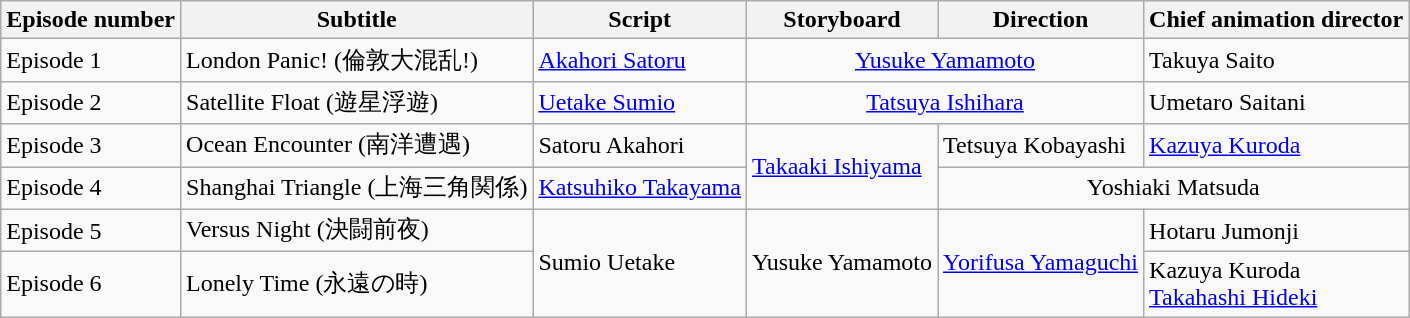<table class="wikitable">
<tr>
<th>Episode number</th>
<th>Subtitle</th>
<th>Script</th>
<th>Storyboard</th>
<th>Direction</th>
<th>Chief animation director</th>
</tr>
<tr>
<td>Episode 1</td>
<td>London Panic! (倫敦大混乱!)</td>
<td><a href='#'>Akahori Satoru</a></td>
<td colspan="2" style="text-align:center"><a href='#'>Yusuke Yamamoto</a></td>
<td>Takuya Saito</td>
</tr>
<tr>
<td>Episode 2</td>
<td>Satellite Float (遊星浮遊)</td>
<td><a href='#'>Uetake Sumio</a></td>
<td colspan="2"  style="text-align:center"><a href='#'>Tatsuya Ishihara</a></td>
<td>Umetaro Saitani</td>
</tr>
<tr>
<td>Episode 3</td>
<td>Ocean Encounter (南洋遭遇)</td>
<td>Satoru Akahori</td>
<td rowspan="2"><a href='#'>Takaaki Ishiyama</a></td>
<td>Tetsuya Kobayashi</td>
<td><a href='#'>Kazuya Kuroda</a></td>
</tr>
<tr>
<td>Episode 4</td>
<td>Shanghai Triangle (上海三角関係)</td>
<td><a href='#'>Katsuhiko Takayama</a></td>
<td colspan="2" style="text-align:center">Yoshiaki Matsuda</td>
</tr>
<tr>
<td>Episode 5</td>
<td>Versus Night (決闘前夜)</td>
<td rowspan="2">Sumio Uetake</td>
<td rowspan="2">Yusuke Yamamoto</td>
<td rowspan="2"><a href='#'>Yorifusa Yamaguchi</a></td>
<td>Hotaru Jumonji</td>
</tr>
<tr>
<td>Episode 6</td>
<td>Lonely Time (永遠の時)</td>
<td>Kazuya Kuroda<br><a href='#'>Takahashi Hideki</a></td>
</tr>
</table>
